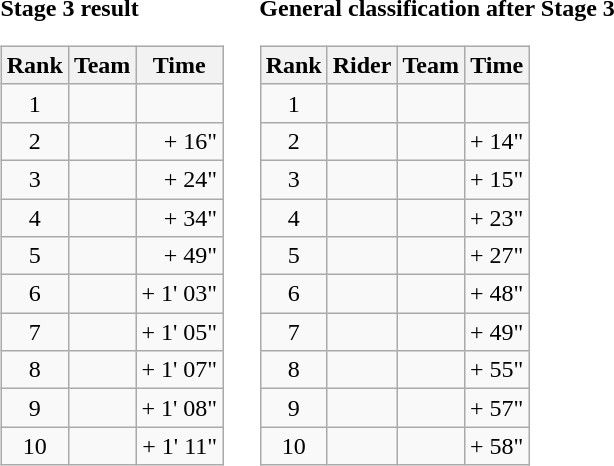<table>
<tr>
<td><strong>Stage 3 result</strong><br><table class="wikitable">
<tr>
<th scope="col">Rank</th>
<th scope="col">Team</th>
<th scope="col">Time</th>
</tr>
<tr>
<td style="text-align:center;">1</td>
<td></td>
<td style="text-align:right;"></td>
</tr>
<tr>
<td style="text-align:center;">2</td>
<td></td>
<td style="text-align:right;">+ 16"</td>
</tr>
<tr>
<td style="text-align:center;">3</td>
<td></td>
<td style="text-align:right;">+ 24"</td>
</tr>
<tr>
<td style="text-align:center;">4</td>
<td></td>
<td style="text-align:right;">+ 34"</td>
</tr>
<tr>
<td style="text-align:center;">5</td>
<td></td>
<td style="text-align:right;">+ 49"</td>
</tr>
<tr>
<td style="text-align:center;">6</td>
<td></td>
<td style="text-align:right;">+ 1' 03"</td>
</tr>
<tr>
<td style="text-align:center;">7</td>
<td></td>
<td style="text-align:right;">+ 1' 05"</td>
</tr>
<tr>
<td style="text-align:center;">8</td>
<td></td>
<td style="text-align:right;">+ 1' 07"</td>
</tr>
<tr>
<td style="text-align:center;">9</td>
<td></td>
<td style="text-align:right;">+ 1' 08"</td>
</tr>
<tr>
<td style="text-align:center;">10</td>
<td></td>
<td style="text-align:right;">+ 1' 11"</td>
</tr>
</table>
</td>
<td></td>
<td><strong>General classification after Stage 3</strong><br><table class="wikitable">
<tr>
<th scope="col">Rank</th>
<th scope="col">Rider</th>
<th scope="col">Team</th>
<th scope="col">Time</th>
</tr>
<tr>
<td style="text-align:center;">1</td>
<td></td>
<td></td>
<td style="text-align:right;"></td>
</tr>
<tr>
<td style="text-align:center;">2</td>
<td></td>
<td></td>
<td style="text-align:right;">+ 14"</td>
</tr>
<tr>
<td style="text-align:center;">3</td>
<td></td>
<td></td>
<td style="text-align:right;">+ 15"</td>
</tr>
<tr>
<td style="text-align:center;">4</td>
<td></td>
<td></td>
<td style="text-align:right;">+ 23"</td>
</tr>
<tr>
<td style="text-align:center;">5</td>
<td></td>
<td></td>
<td style="text-align:right;">+ 27"</td>
</tr>
<tr>
<td style="text-align:center;">6</td>
<td></td>
<td></td>
<td style="text-align:right;">+ 48"</td>
</tr>
<tr>
<td style="text-align:center;">7</td>
<td></td>
<td></td>
<td style="text-align:right;">+ 49"</td>
</tr>
<tr>
<td style="text-align:center;">8</td>
<td></td>
<td></td>
<td style="text-align:right;">+ 55"</td>
</tr>
<tr>
<td style="text-align:center;">9</td>
<td></td>
<td></td>
<td style="text-align:right;">+ 57"</td>
</tr>
<tr>
<td style="text-align:center;">10</td>
<td></td>
<td></td>
<td style="text-align:right;">+ 58"</td>
</tr>
</table>
</td>
</tr>
</table>
